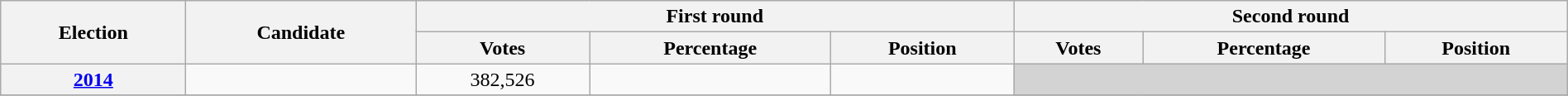<table class=wikitable width=100%>
<tr>
<th rowspan=2>Election</th>
<th rowspan=2>Candidate</th>
<th colspan=3>First round</th>
<th colspan=3>Second round</th>
</tr>
<tr>
<th>Votes</th>
<th>Percentage</th>
<th>Position</th>
<th>Votes</th>
<th>Percentage</th>
<th>Position</th>
</tr>
<tr align=center>
<th><a href='#'>2014</a></th>
<td></td>
<td>382,526</td>
<td></td>
<td></td>
<td bgcolor=lightgrey colspan=3></td>
</tr>
<tr align=center>
</tr>
</table>
